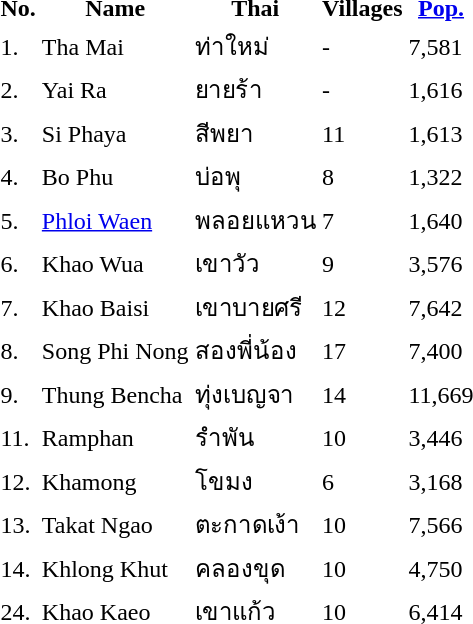<table>
<tr>
<th>No.</th>
<th>Name</th>
<th>Thai</th>
<th>Villages</th>
<th><a href='#'>Pop.</a></th>
</tr>
<tr>
<td>1.</td>
<td>Tha Mai</td>
<td>ท่าใหม่</td>
<td>-</td>
<td>7,581</td>
</tr>
<tr>
<td>2.</td>
<td>Yai Ra</td>
<td>ยายร้า</td>
<td>-</td>
<td>1,616</td>
</tr>
<tr>
<td>3.</td>
<td>Si Phaya</td>
<td>สีพยา</td>
<td>11</td>
<td>1,613</td>
</tr>
<tr>
<td>4.</td>
<td>Bo Phu</td>
<td>บ่อพุ</td>
<td>8</td>
<td>1,322</td>
</tr>
<tr>
<td>5.</td>
<td><a href='#'>Phloi Waen</a></td>
<td>พลอยแหวน</td>
<td>7</td>
<td>1,640</td>
</tr>
<tr>
<td>6.</td>
<td>Khao Wua</td>
<td>เขาวัว</td>
<td>9</td>
<td>3,576</td>
</tr>
<tr>
<td>7.</td>
<td>Khao Baisi</td>
<td>เขาบายศรี</td>
<td>12</td>
<td>7,642</td>
</tr>
<tr>
<td>8.</td>
<td>Song Phi Nong</td>
<td>สองพี่น้อง</td>
<td>17</td>
<td>7,400</td>
</tr>
<tr>
<td>9.</td>
<td>Thung Bencha</td>
<td>ทุ่งเบญจา</td>
<td>14</td>
<td>11,669</td>
</tr>
<tr>
<td>11.</td>
<td>Ramphan</td>
<td>รำพัน</td>
<td>10</td>
<td>3,446</td>
</tr>
<tr>
<td>12.</td>
<td>Khamong</td>
<td>โขมง</td>
<td>6</td>
<td>3,168</td>
</tr>
<tr>
<td>13.</td>
<td>Takat Ngao</td>
<td>ตะกาดเง้า</td>
<td>10</td>
<td>7,566</td>
</tr>
<tr>
<td>14.</td>
<td>Khlong Khut</td>
<td>คลองขุด</td>
<td>10</td>
<td>4,750</td>
</tr>
<tr>
<td>24.</td>
<td>Khao Kaeo</td>
<td>เขาแก้ว</td>
<td>10</td>
<td>6,414</td>
</tr>
</table>
